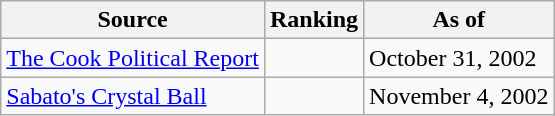<table class="wikitable">
<tr>
<th>Source</th>
<th>Ranking</th>
<th>As of</th>
</tr>
<tr>
<td><a href='#'>The Cook Political Report</a></td>
<td></td>
<td>October 31, 2002</td>
</tr>
<tr>
<td><a href='#'>Sabato's Crystal Ball</a></td>
<td></td>
<td>November 4, 2002</td>
</tr>
</table>
